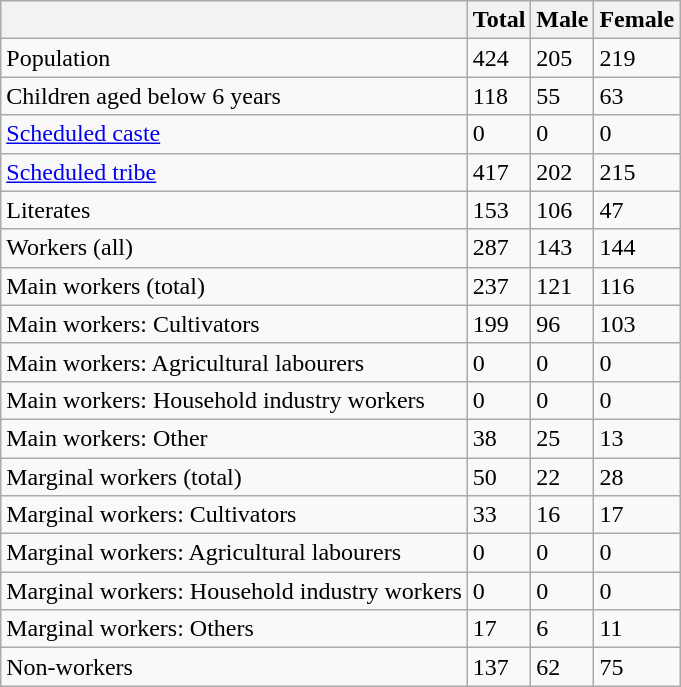<table class="wikitable sortable">
<tr>
<th></th>
<th>Total</th>
<th>Male</th>
<th>Female</th>
</tr>
<tr>
<td>Population</td>
<td>424</td>
<td>205</td>
<td>219</td>
</tr>
<tr>
<td>Children aged below 6 years</td>
<td>118</td>
<td>55</td>
<td>63</td>
</tr>
<tr>
<td><a href='#'>Scheduled caste</a></td>
<td>0</td>
<td>0</td>
<td>0</td>
</tr>
<tr>
<td><a href='#'>Scheduled tribe</a></td>
<td>417</td>
<td>202</td>
<td>215</td>
</tr>
<tr>
<td>Literates</td>
<td>153</td>
<td>106</td>
<td>47</td>
</tr>
<tr>
<td>Workers (all)</td>
<td>287</td>
<td>143</td>
<td>144</td>
</tr>
<tr>
<td>Main workers (total)</td>
<td>237</td>
<td>121</td>
<td>116</td>
</tr>
<tr>
<td>Main workers: Cultivators</td>
<td>199</td>
<td>96</td>
<td>103</td>
</tr>
<tr>
<td>Main workers: Agricultural labourers</td>
<td>0</td>
<td>0</td>
<td>0</td>
</tr>
<tr>
<td>Main workers: Household industry workers</td>
<td>0</td>
<td>0</td>
<td>0</td>
</tr>
<tr>
<td>Main workers: Other</td>
<td>38</td>
<td>25</td>
<td>13</td>
</tr>
<tr>
<td>Marginal workers (total)</td>
<td>50</td>
<td>22</td>
<td>28</td>
</tr>
<tr>
<td>Marginal workers: Cultivators</td>
<td>33</td>
<td>16</td>
<td>17</td>
</tr>
<tr>
<td>Marginal workers: Agricultural labourers</td>
<td>0</td>
<td>0</td>
<td>0</td>
</tr>
<tr>
<td>Marginal workers: Household industry workers</td>
<td>0</td>
<td>0</td>
<td>0</td>
</tr>
<tr>
<td>Marginal workers: Others</td>
<td>17</td>
<td>6</td>
<td>11</td>
</tr>
<tr>
<td>Non-workers</td>
<td>137</td>
<td>62</td>
<td>75</td>
</tr>
</table>
